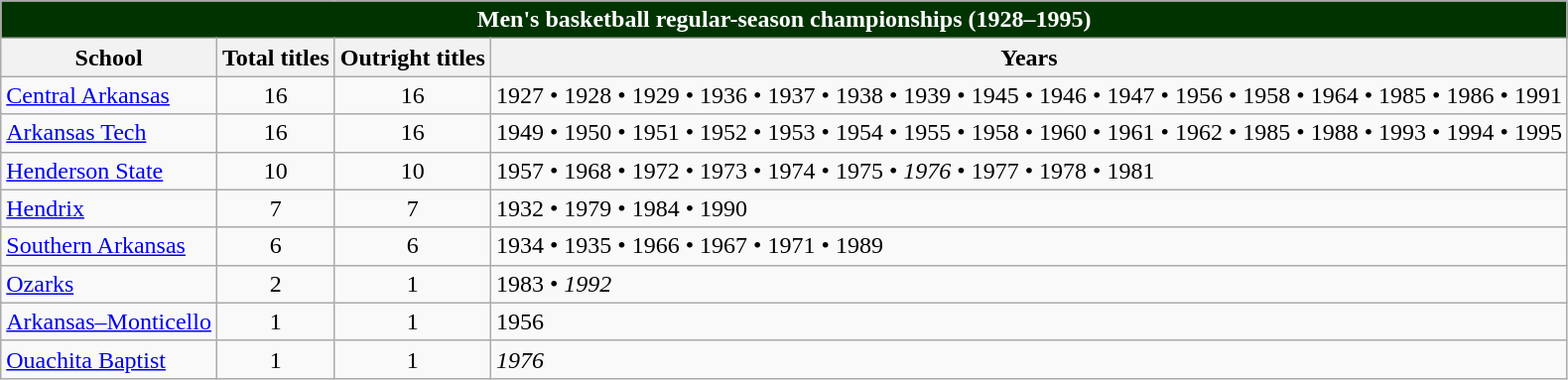<table class="wikitable">
<tr>
<th colspan=4 style="background:#003300; color:white">Men's basketball regular-season championships (1928–1995)</th>
</tr>
<tr>
<th>School</th>
<th>Total titles</th>
<th>Outright titles</th>
<th>Years</th>
</tr>
<tr>
<td><a href='#'>Central Arkansas</a></td>
<td align=center>16</td>
<td align=center>16</td>
<td>1927 • 1928 • 1929 • 1936 • 1937 • 1938 • 1939 • 1945 • 1946 • 1947 • 1956 • 1958 • 1964 • 1985 • 1986 • 1991</td>
</tr>
<tr>
<td><a href='#'>Arkansas Tech</a></td>
<td align=center>16</td>
<td align=center>16</td>
<td>1949 • 1950 • 1951 • 1952 • 1953 • 1954 • 1955 • 1958 • 1960 • 1961 • 1962 • 1985 • 1988 • 1993 • 1994 • 1995</td>
</tr>
<tr>
<td><a href='#'>Henderson State</a></td>
<td align=center>10</td>
<td align=center>10</td>
<td>1957 • 1968 • 1972 • 1973 • 1974 • 1975 • <em>1976</em> • 1977 • 1978 • 1981</td>
</tr>
<tr>
<td><a href='#'>Hendrix</a></td>
<td align=center>7</td>
<td align=center>7</td>
<td>1932 • 1979 • 1984 • 1990</td>
</tr>
<tr>
<td><a href='#'>Southern Arkansas</a></td>
<td align=center>6</td>
<td align=center>6</td>
<td>1934 • 1935 • 1966 • 1967 • 1971 • 1989</td>
</tr>
<tr>
<td><a href='#'>Ozarks</a></td>
<td align=center>2</td>
<td align=center>1</td>
<td>1983 • <em>1992</em></td>
</tr>
<tr>
<td nowrap><a href='#'>Arkansas–Monticello</a></td>
<td align=center>1</td>
<td align=center>1</td>
<td>1956</td>
</tr>
<tr>
<td><a href='#'>Ouachita Baptist</a></td>
<td align=center>1</td>
<td align=center>1</td>
<td><em>1976</em></td>
</tr>
</table>
